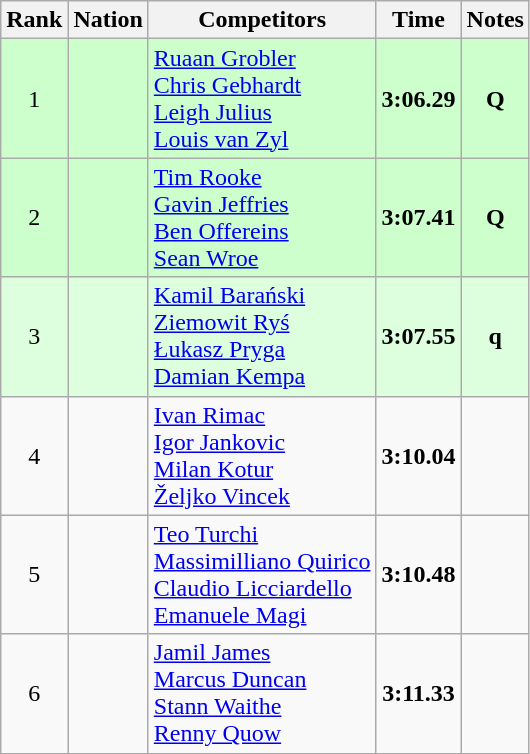<table class="wikitable sortable" style="text-align:center">
<tr>
<th>Rank</th>
<th>Nation</th>
<th>Competitors</th>
<th>Time</th>
<th>Notes</th>
</tr>
<tr bgcolor=ccffcc>
<td>1</td>
<td align=left></td>
<td align=left><a href='#'>Ruaan Grobler</a><br><a href='#'>Chris Gebhardt</a><br><a href='#'>Leigh Julius</a><br><a href='#'>Louis van Zyl</a></td>
<td><strong>3:06.29</strong></td>
<td><strong>Q</strong></td>
</tr>
<tr bgcolor=ccffcc>
<td>2</td>
<td align=left></td>
<td align=left><a href='#'>Tim Rooke</a><br><a href='#'>Gavin Jeffries</a><br><a href='#'>Ben Offereins</a><br><a href='#'>Sean Wroe</a></td>
<td><strong>3:07.41</strong></td>
<td><strong>Q</strong></td>
</tr>
<tr bgcolor=ddffdd>
<td>3</td>
<td align=left></td>
<td align=left><a href='#'>Kamil Barański</a><br><a href='#'>Ziemowit Ryś</a><br><a href='#'>Łukasz Pryga</a><br><a href='#'>Damian Kempa</a></td>
<td><strong>3:07.55</strong></td>
<td><strong>q</strong></td>
</tr>
<tr>
<td>4</td>
<td align=left></td>
<td align=left><a href='#'>Ivan Rimac</a><br><a href='#'>Igor Jankovic</a><br><a href='#'>Milan Kotur</a><br><a href='#'>Željko Vincek</a></td>
<td><strong>3:10.04</strong></td>
<td></td>
</tr>
<tr>
<td>5</td>
<td align=left></td>
<td align=left><a href='#'>Teo Turchi</a><br><a href='#'>Massimilliano Quirico</a><br><a href='#'>Claudio Licciardello</a><br><a href='#'>Emanuele Magi</a></td>
<td><strong>3:10.48</strong></td>
<td></td>
</tr>
<tr>
<td>6</td>
<td align=left></td>
<td align=left><a href='#'>Jamil James</a><br><a href='#'>Marcus Duncan</a><br><a href='#'>Stann Waithe</a><br><a href='#'>Renny Quow</a></td>
<td><strong>3:11.33</strong></td>
<td></td>
</tr>
</table>
